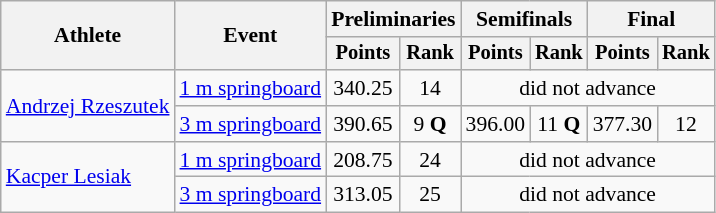<table class=wikitable style="font-size:90%">
<tr>
<th rowspan="2">Athlete</th>
<th rowspan="2">Event</th>
<th colspan="2">Preliminaries</th>
<th colspan="2">Semifinals</th>
<th colspan="2">Final</th>
</tr>
<tr style="font-size:95%">
<th>Points</th>
<th>Rank</th>
<th>Points</th>
<th>Rank</th>
<th>Points</th>
<th>Rank</th>
</tr>
<tr align=center>
<td align=left rowspan=2><a href='#'>Andrzej Rzeszutek</a></td>
<td align=left><a href='#'>1 m springboard</a></td>
<td>340.25</td>
<td>14</td>
<td colspan=4>did not advance</td>
</tr>
<tr align=center>
<td align=left><a href='#'>3 m springboard</a></td>
<td>390.65</td>
<td>9 <strong>Q</strong></td>
<td>396.00</td>
<td>11 <strong>Q</strong></td>
<td>377.30</td>
<td>12</td>
</tr>
<tr align=center>
<td align=left rowspan=2><a href='#'>Kacper Lesiak</a></td>
<td align=left><a href='#'>1 m springboard</a></td>
<td>208.75</td>
<td>24</td>
<td colspan=4>did not advance</td>
</tr>
<tr align=center>
<td align=left><a href='#'>3 m springboard</a></td>
<td>313.05</td>
<td>25</td>
<td colspan=4>did not advance</td>
</tr>
</table>
